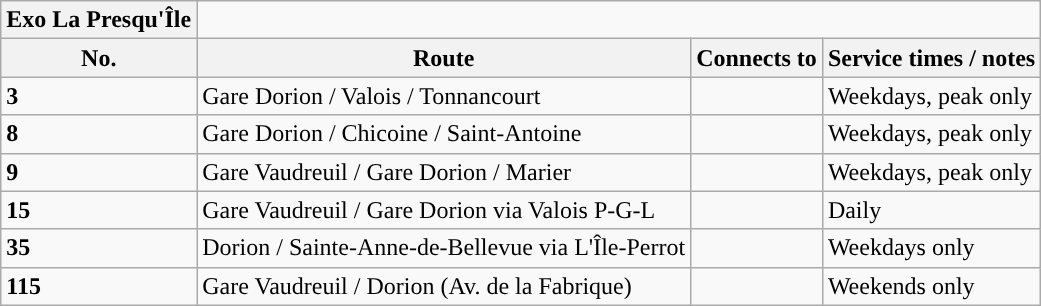<table align=center class="wikitable">
<tr>
<th style="background: #">Exo La Presqu'Île</th>
</tr>
<tr>
<th>No.</th>
<th>Route</th>
<th>Connects to</th>
<th>Service times / notes</th>
</tr>
<tr>
<td {{border> <strong>3</strong></td>
<td>Gare Dorion / Valois / Tonnancourt</td>
<td></td>
<td>Weekdays, peak only</td>
</tr>
<tr>
<td {{border> <strong>8</strong></td>
<td>Gare Dorion / Chicoine / Saint-Antoine</td>
<td></td>
<td>Weekdays, peak only</td>
</tr>
<tr>
<td {{border> <strong>9</strong></td>
<td>Gare Vaudreuil / Gare Dorion / Marier</td>
<td></td>
<td>Weekdays, peak only</td>
</tr>
<tr>
<td {{border> <strong>15</strong></td>
<td>Gare Vaudreuil / Gare Dorion via Valois P-G-L</td>
<td></td>
<td>Daily</td>
</tr>
<tr>
<td {{border> <strong>35</strong></td>
<td>Dorion / Sainte-Anne-de-Bellevue via L'Île-Perrot</td>
<td></td>
<td>Weekdays only</td>
</tr>
<tr>
<td {{border> <strong>115</strong></td>
<td>Gare Vaudreuil / Dorion (Av. de la Fabrique)</td>
<td> </td>
<td>Weekends only</td>
</tr>
</table>
